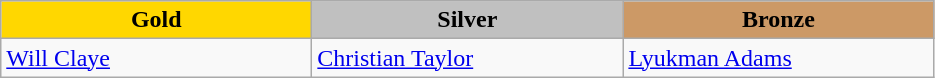<table class="wikitable" style="text-align:left">
<tr align="center">
<td width=200 bgcolor=gold><strong>Gold</strong></td>
<td width=200 bgcolor=silver><strong>Silver</strong></td>
<td width=200 bgcolor=CC9966><strong>Bronze</strong></td>
</tr>
<tr>
<td><a href='#'>Will Claye</a><br><em></em></td>
<td><a href='#'>Christian Taylor</a><br><em></em></td>
<td><a href='#'>Lyukman Adams</a><br><em></em></td>
</tr>
</table>
